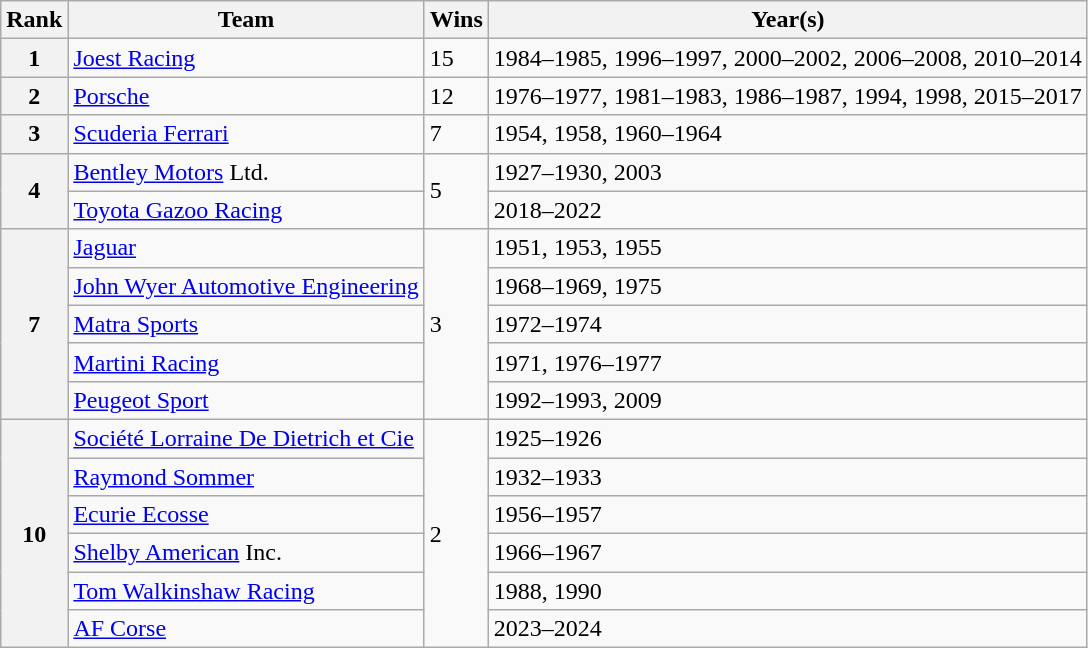<table class="wikitable">
<tr>
<th>Rank</th>
<th>Team</th>
<th>Wins</th>
<th>Year(s)</th>
</tr>
<tr>
<th>1</th>
<td> <a href='#'>Joest Racing</a></td>
<td>15</td>
<td>1984–1985, 1996–1997, 2000–2002, 2006–2008, 2010–2014</td>
</tr>
<tr>
<th>2</th>
<td> <a href='#'>Porsche</a></td>
<td>12</td>
<td>1976–1977, 1981–1983, 1986–1987, 1994, 1998, 2015–2017</td>
</tr>
<tr>
<th>3</th>
<td> <a href='#'>Scuderia Ferrari</a></td>
<td>7</td>
<td>1954, 1958, 1960–1964</td>
</tr>
<tr>
<th rowspan="2">4</th>
<td> <a href='#'>Bentley Motors</a> Ltd.</td>
<td rowspan="2">5</td>
<td>1927–1930, 2003</td>
</tr>
<tr>
<td> <a href='#'>Toyota Gazoo Racing</a></td>
<td>2018–2022</td>
</tr>
<tr>
<th rowspan="5">7</th>
<td> <a href='#'>Jaguar</a></td>
<td rowspan="5">3</td>
<td>1951, 1953, 1955</td>
</tr>
<tr>
<td> <a href='#'>John Wyer Automotive Engineering</a></td>
<td>1968–1969, 1975</td>
</tr>
<tr>
<td> <a href='#'>Matra Sports</a></td>
<td>1972–1974</td>
</tr>
<tr>
<td> <a href='#'>Martini Racing</a></td>
<td>1971, 1976–1977</td>
</tr>
<tr>
<td> <a href='#'>Peugeot Sport</a></td>
<td>1992–1993, 2009</td>
</tr>
<tr>
<th rowspan="6">10</th>
<td> <a href='#'>Société Lorraine De Dietrich et Cie</a></td>
<td rowspan="6">2</td>
<td>1925–1926</td>
</tr>
<tr>
<td> <a href='#'>Raymond Sommer</a></td>
<td>1932–1933</td>
</tr>
<tr>
<td> <a href='#'>Ecurie Ecosse</a></td>
<td>1956–1957</td>
</tr>
<tr>
<td> <a href='#'>Shelby American</a> Inc.</td>
<td>1966–1967</td>
</tr>
<tr>
<td> <a href='#'>Tom Walkinshaw Racing</a></td>
<td>1988, 1990</td>
</tr>
<tr>
<td> <a href='#'>AF Corse</a></td>
<td>2023–2024</td>
</tr>
</table>
